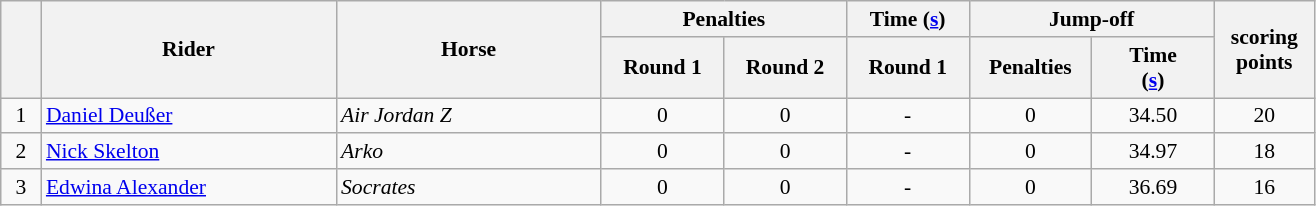<table class="wikitable" style="font-size: 90%">
<tr>
<th rowspan=2 width=20></th>
<th rowspan=2 width=190>Rider</th>
<th rowspan=2 width=170>Horse</th>
<th colspan=2>Penalties</th>
<th>Time (<a href='#'>s</a>)</th>
<th colspan=2>Jump-off</th>
<th rowspan=2 width=60>scoring<br>points</th>
</tr>
<tr>
<th width=75>Round 1</th>
<th width=75>Round 2</th>
<th width=75>Round 1</th>
<th width=75>Penalties</th>
<th width=75>Time<br>(<a href='#'>s</a>)</th>
</tr>
<tr>
<td align=center>1</td>
<td> <a href='#'>Daniel Deußer</a></td>
<td><em>Air Jordan Z</em></td>
<td align=center>0</td>
<td align=center>0</td>
<td align=center>-</td>
<td align=center>0</td>
<td align=center>34.50</td>
<td align=center>20</td>
</tr>
<tr>
<td align=center>2</td>
<td> <a href='#'>Nick Skelton</a></td>
<td><em>Arko</em></td>
<td align=center>0</td>
<td align=center>0</td>
<td align=center>-</td>
<td align=center>0</td>
<td align=center>34.97</td>
<td align=center>18</td>
</tr>
<tr>
<td align=center>3</td>
<td> <a href='#'>Edwina Alexander</a></td>
<td><em>Socrates</em></td>
<td align=center>0</td>
<td align=center>0</td>
<td align=center>-</td>
<td align=center>0</td>
<td align=center>36.69</td>
<td align=center>16</td>
</tr>
</table>
